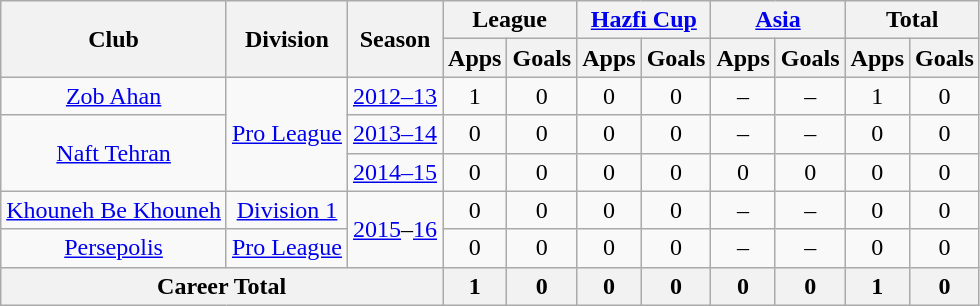<table class="wikitable" style="text-align: center;">
<tr>
<th rowspan="2">Club</th>
<th rowspan="2">Division</th>
<th rowspan="2">Season</th>
<th colspan="2">League</th>
<th colspan="2"><a href='#'>Hazfi Cup</a></th>
<th colspan="2"><a href='#'>Asia</a></th>
<th colspan="2">Total</th>
</tr>
<tr>
<th>Apps</th>
<th>Goals</th>
<th>Apps</th>
<th>Goals</th>
<th>Apps</th>
<th>Goals</th>
<th>Apps</th>
<th>Goals</th>
</tr>
<tr>
<td><a href='#'>Zob Ahan</a></td>
<td rowspan="3"><a href='#'>Pro League</a></td>
<td><a href='#'>2012–13</a></td>
<td>1</td>
<td>0</td>
<td>0</td>
<td>0</td>
<td>–</td>
<td>–</td>
<td>1</td>
<td>0</td>
</tr>
<tr>
<td rowspan="2"><a href='#'>Naft Tehran</a></td>
<td><a href='#'>2013–14</a></td>
<td>0</td>
<td>0</td>
<td>0</td>
<td>0</td>
<td>–</td>
<td>–</td>
<td>0</td>
<td>0</td>
</tr>
<tr>
<td><a href='#'>2014–15</a></td>
<td>0</td>
<td>0</td>
<td>0</td>
<td>0</td>
<td>0</td>
<td>0</td>
<td>0</td>
<td>0</td>
</tr>
<tr>
<td><a href='#'>Khouneh Be Khouneh</a></td>
<td><a href='#'>Division 1</a></td>
<td rowspan="2"><a href='#'>2015</a>–<a href='#'>16</a></td>
<td>0</td>
<td>0</td>
<td>0</td>
<td>0</td>
<td>–</td>
<td>–</td>
<td>0</td>
<td>0</td>
</tr>
<tr>
<td><a href='#'>Persepolis</a></td>
<td><a href='#'>Pro League</a></td>
<td>0</td>
<td>0</td>
<td>0</td>
<td>0</td>
<td>–</td>
<td>–</td>
<td>0</td>
<td>0</td>
</tr>
<tr>
<th colspan=3>Career Total</th>
<th>1</th>
<th>0</th>
<th>0</th>
<th>0</th>
<th>0</th>
<th>0</th>
<th>1</th>
<th>0</th>
</tr>
</table>
